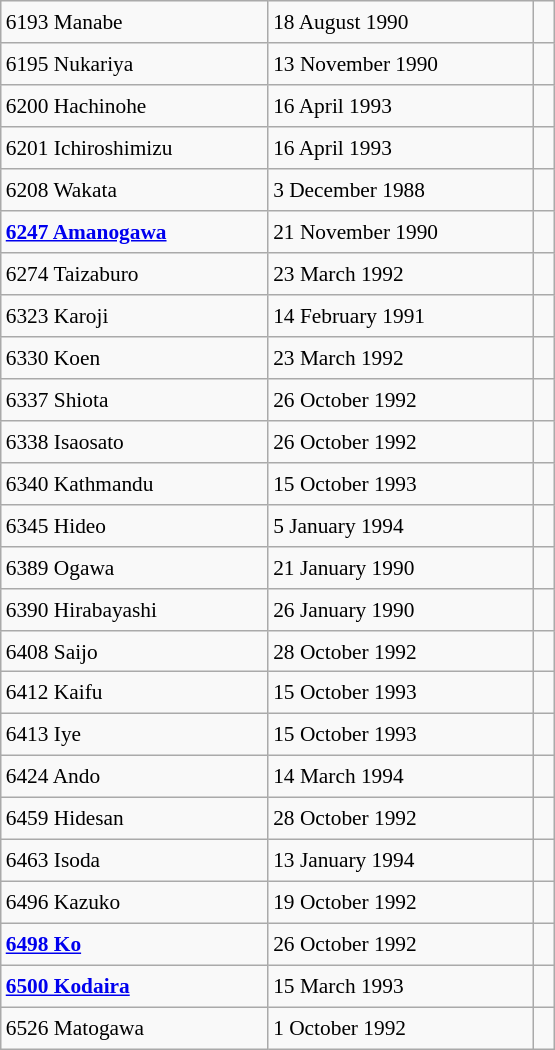<table class="wikitable" style="font-size: 89%; float: left; width: 26em; margin-right: 1em; height: 700px">
<tr>
<td>6193 Manabe</td>
<td>18 August 1990</td>
<td> </td>
</tr>
<tr>
<td>6195 Nukariya</td>
<td>13 November 1990</td>
<td> </td>
</tr>
<tr>
<td>6200 Hachinohe</td>
<td>16 April 1993</td>
<td> </td>
</tr>
<tr>
<td>6201 Ichiroshimizu</td>
<td>16 April 1993</td>
<td> </td>
</tr>
<tr>
<td>6208 Wakata</td>
<td>3 December 1988</td>
<td> </td>
</tr>
<tr>
<td><strong><a href='#'>6247 Amanogawa</a></strong></td>
<td>21 November 1990</td>
<td> </td>
</tr>
<tr>
<td>6274 Taizaburo</td>
<td>23 March 1992</td>
<td> </td>
</tr>
<tr>
<td>6323 Karoji</td>
<td>14 February 1991</td>
<td> </td>
</tr>
<tr>
<td>6330 Koen</td>
<td>23 March 1992</td>
<td> </td>
</tr>
<tr>
<td>6337 Shiota</td>
<td>26 October 1992</td>
<td> </td>
</tr>
<tr>
<td>6338 Isaosato</td>
<td>26 October 1992</td>
<td> </td>
</tr>
<tr>
<td>6340 Kathmandu</td>
<td>15 October 1993</td>
<td> </td>
</tr>
<tr>
<td>6345 Hideo</td>
<td>5 January 1994</td>
<td> </td>
</tr>
<tr>
<td>6389 Ogawa</td>
<td>21 January 1990</td>
<td> </td>
</tr>
<tr>
<td>6390 Hirabayashi</td>
<td>26 January 1990</td>
<td> </td>
</tr>
<tr>
<td>6408 Saijo</td>
<td>28 October 1992</td>
<td> </td>
</tr>
<tr>
<td>6412 Kaifu</td>
<td>15 October 1993</td>
<td> </td>
</tr>
<tr>
<td>6413 Iye</td>
<td>15 October 1993</td>
<td> </td>
</tr>
<tr>
<td>6424 Ando</td>
<td>14 March 1994</td>
<td> </td>
</tr>
<tr>
<td>6459 Hidesan</td>
<td>28 October 1992</td>
<td> </td>
</tr>
<tr>
<td>6463 Isoda</td>
<td>13 January 1994</td>
<td> </td>
</tr>
<tr>
<td>6496 Kazuko</td>
<td>19 October 1992</td>
<td> </td>
</tr>
<tr>
<td><strong><a href='#'>6498 Ko</a></strong></td>
<td>26 October 1992</td>
<td> </td>
</tr>
<tr>
<td><strong><a href='#'>6500 Kodaira</a></strong></td>
<td>15 March 1993</td>
<td> </td>
</tr>
<tr>
<td>6526 Matogawa</td>
<td>1 October 1992</td>
<td> </td>
</tr>
</table>
